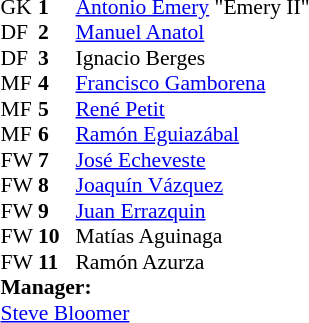<table style="font-size:90%; margin:0.2em auto;" cellspacing="0" cellpadding="0">
<tr>
<th width="25"></th>
<th width="25"></th>
</tr>
<tr>
<td>GK</td>
<td><strong>1</strong></td>
<td> <a href='#'>Antonio Emery</a> "Emery II"</td>
</tr>
<tr>
<td>DF</td>
<td><strong>2</strong></td>
<td> <a href='#'>Manuel Anatol</a></td>
</tr>
<tr>
<td>DF</td>
<td><strong>3</strong></td>
<td> Ignacio Berges</td>
</tr>
<tr>
<td>MF</td>
<td><strong>4</strong></td>
<td> <a href='#'>Francisco Gamborena</a></td>
</tr>
<tr>
<td>MF</td>
<td><strong>5</strong></td>
<td> <a href='#'>René Petit</a></td>
</tr>
<tr>
<td>MF</td>
<td><strong>6</strong></td>
<td> <a href='#'>Ramón Eguiazábal</a></td>
</tr>
<tr>
<td>FW</td>
<td><strong>7</strong></td>
<td> <a href='#'>José Echeveste</a></td>
</tr>
<tr>
<td>FW</td>
<td><strong>8</strong></td>
<td> <a href='#'>Joaquín Vázquez</a></td>
</tr>
<tr>
<td>FW</td>
<td><strong>9</strong></td>
<td> <a href='#'>Juan Errazquin</a></td>
</tr>
<tr>
<td>FW</td>
<td><strong>10</strong></td>
<td> Matías Aguinaga</td>
</tr>
<tr>
<td>FW</td>
<td><strong>11</strong></td>
<td> Ramón Azurza</td>
</tr>
<tr>
<td colspan=3><strong>Manager:</strong></td>
</tr>
<tr>
<td colspan=4> <a href='#'>Steve Bloomer</a></td>
</tr>
</table>
